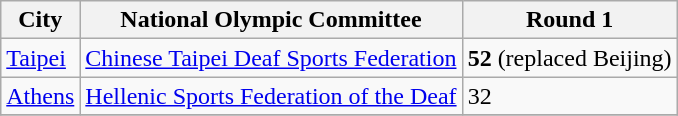<table class="wikitable">
<tr>
<th>City</th>
<th>National Olympic Committee</th>
<th>Round 1</th>
</tr>
<tr>
<td> <a href='#'>Taipei</a></td>
<td><a href='#'>Chinese Taipei Deaf Sports Federation</a></td>
<td><strong>52</strong> (replaced Beijing)</td>
</tr>
<tr>
<td><a href='#'>Athens</a></td>
<td><a href='#'>Hellenic Sports Federation of the Deaf</a></td>
<td>32</td>
</tr>
<tr>
</tr>
</table>
